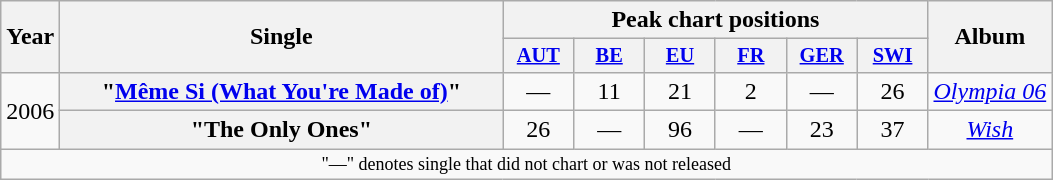<table class="wikitable plainrowheaders" style="text-align:center;" border="1">
<tr>
<th rowspan="2">Year</th>
<th rowspan="2" style="width:18em;">Single</th>
<th colspan="6">Peak chart positions</th>
<th rowspan="2">Album</th>
</tr>
<tr>
<th style="width:3em;font-size:85%;"><a href='#'>AUT</a></th>
<th style="width:3em;font-size:85%;"><a href='#'>BE</a></th>
<th style="width:3em;font-size:85%;"><a href='#'>EU</a></th>
<th style="width:3em;font-size:85%;"><a href='#'>FR</a></th>
<th style="width:3em;font-size:85%;"><a href='#'>GER</a></th>
<th style="width:3em;font-size:85%;"><a href='#'>SWI</a></th>
</tr>
<tr>
<td rowspan="2">2006</td>
<th scope="row">"<a href='#'>Même Si (What You're Made of)</a>"<br></th>
<td>—</td>
<td>11</td>
<td>21</td>
<td>2</td>
<td>—</td>
<td>26</td>
<td><em><a href='#'>Olympia 06</a></em></td>
</tr>
<tr>
<th scope="row">"The Only Ones"<br></th>
<td>26</td>
<td>—</td>
<td>96</td>
<td>—</td>
<td>23</td>
<td>37</td>
<td><em><a href='#'>Wish</a></em></td>
</tr>
<tr>
<td colspan="9" style="font-size:9pt">"—" denotes single that did not chart or was not released</td>
</tr>
</table>
